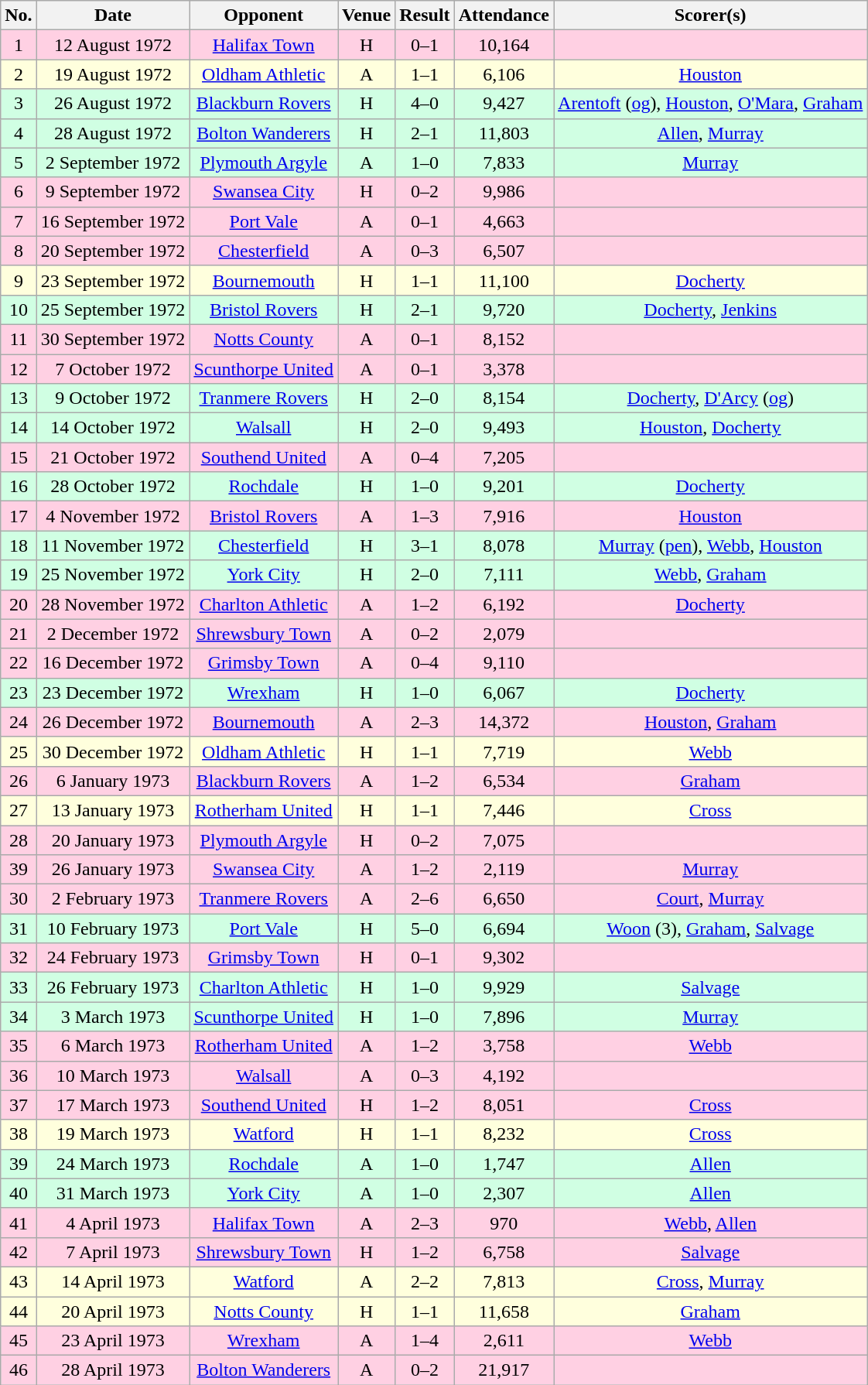<table class="wikitable sortable" style="text-align:center;">
<tr>
<th>No.</th>
<th>Date</th>
<th>Opponent</th>
<th>Venue</th>
<th>Result</th>
<th>Attendance</th>
<th>Scorer(s)</th>
</tr>
<tr style="background:#ffd0e3;">
<td>1</td>
<td>12 August 1972</td>
<td><a href='#'>Halifax Town</a></td>
<td>H</td>
<td>0–1</td>
<td>10,164</td>
<td></td>
</tr>
<tr style="background:#ffd;">
<td>2</td>
<td>19 August 1972</td>
<td><a href='#'>Oldham Athletic</a></td>
<td>A</td>
<td>1–1</td>
<td>6,106</td>
<td><a href='#'>Houston</a></td>
</tr>
<tr style="background:#d0ffe3;">
<td>3</td>
<td>26 August 1972</td>
<td><a href='#'>Blackburn Rovers</a></td>
<td>H</td>
<td>4–0</td>
<td>9,427</td>
<td><a href='#'>Arentoft</a> (<a href='#'>og</a>), <a href='#'>Houston</a>, <a href='#'>O'Mara</a>, <a href='#'>Graham</a></td>
</tr>
<tr style="background:#d0ffe3;">
<td>4</td>
<td>28 August 1972</td>
<td><a href='#'>Bolton Wanderers</a></td>
<td>H</td>
<td>2–1</td>
<td>11,803</td>
<td><a href='#'>Allen</a>, <a href='#'>Murray</a></td>
</tr>
<tr style="background:#d0ffe3;">
<td>5</td>
<td>2 September 1972</td>
<td><a href='#'>Plymouth Argyle</a></td>
<td>A</td>
<td>1–0</td>
<td>7,833</td>
<td><a href='#'>Murray</a></td>
</tr>
<tr style="background:#ffd0e3;">
<td>6</td>
<td>9 September 1972</td>
<td><a href='#'>Swansea City</a></td>
<td>H</td>
<td>0–2</td>
<td>9,986</td>
<td></td>
</tr>
<tr style="background:#ffd0e3;">
<td>7</td>
<td>16 September 1972</td>
<td><a href='#'>Port Vale</a></td>
<td>A</td>
<td>0–1</td>
<td>4,663</td>
<td></td>
</tr>
<tr style="background:#ffd0e3;">
<td>8</td>
<td>20 September 1972</td>
<td><a href='#'>Chesterfield</a></td>
<td>A</td>
<td>0–3</td>
<td>6,507</td>
<td></td>
</tr>
<tr style="background:#ffd;">
<td>9</td>
<td>23 September 1972</td>
<td><a href='#'>Bournemouth</a></td>
<td>H</td>
<td>1–1</td>
<td>11,100</td>
<td><a href='#'>Docherty</a></td>
</tr>
<tr style="background:#d0ffe3;">
<td>10</td>
<td>25 September 1972</td>
<td><a href='#'>Bristol Rovers</a></td>
<td>H</td>
<td>2–1</td>
<td>9,720</td>
<td><a href='#'>Docherty</a>, <a href='#'>Jenkins</a></td>
</tr>
<tr style="background:#ffd0e3;">
<td>11</td>
<td>30 September 1972</td>
<td><a href='#'>Notts County</a></td>
<td>A</td>
<td>0–1</td>
<td>8,152</td>
<td></td>
</tr>
<tr style="background:#ffd0e3;">
<td>12</td>
<td>7 October 1972</td>
<td><a href='#'>Scunthorpe United</a></td>
<td>A</td>
<td>0–1</td>
<td>3,378</td>
<td></td>
</tr>
<tr style="background:#d0ffe3;">
<td>13</td>
<td>9 October 1972</td>
<td><a href='#'>Tranmere Rovers</a></td>
<td>H</td>
<td>2–0</td>
<td>8,154</td>
<td><a href='#'>Docherty</a>, <a href='#'>D'Arcy</a> (<a href='#'>og</a>)</td>
</tr>
<tr style="background:#d0ffe3;">
<td>14</td>
<td>14 October 1972</td>
<td><a href='#'>Walsall</a></td>
<td>H</td>
<td>2–0</td>
<td>9,493</td>
<td><a href='#'>Houston</a>, <a href='#'>Docherty</a></td>
</tr>
<tr style="background:#ffd0e3;">
<td>15</td>
<td>21 October 1972</td>
<td><a href='#'>Southend United</a></td>
<td>A</td>
<td>0–4</td>
<td>7,205</td>
<td></td>
</tr>
<tr style="background:#d0ffe3;">
<td>16</td>
<td>28 October 1972</td>
<td><a href='#'>Rochdale</a></td>
<td>H</td>
<td>1–0</td>
<td>9,201</td>
<td><a href='#'>Docherty</a></td>
</tr>
<tr style="background:#ffd0e3;">
<td>17</td>
<td>4 November 1972</td>
<td><a href='#'>Bristol Rovers</a></td>
<td>A</td>
<td>1–3</td>
<td>7,916</td>
<td><a href='#'>Houston</a></td>
</tr>
<tr style="background:#d0ffe3;">
<td>18</td>
<td>11 November 1972</td>
<td><a href='#'>Chesterfield</a></td>
<td>H</td>
<td>3–1</td>
<td>8,078</td>
<td><a href='#'>Murray</a> (<a href='#'>pen</a>), <a href='#'>Webb</a>, <a href='#'>Houston</a></td>
</tr>
<tr style="background:#d0ffe3;">
<td>19</td>
<td>25 November 1972</td>
<td><a href='#'>York City</a></td>
<td>H</td>
<td>2–0</td>
<td>7,111</td>
<td><a href='#'>Webb</a>, <a href='#'>Graham</a></td>
</tr>
<tr style="background:#ffd0e3;">
<td>20</td>
<td>28 November 1972</td>
<td><a href='#'>Charlton Athletic</a></td>
<td>A</td>
<td>1–2</td>
<td>6,192</td>
<td><a href='#'>Docherty</a></td>
</tr>
<tr style="background:#ffd0e3;">
<td>21</td>
<td>2 December 1972</td>
<td><a href='#'>Shrewsbury Town</a></td>
<td>A</td>
<td>0–2</td>
<td>2,079</td>
<td></td>
</tr>
<tr style="background:#ffd0e3;">
<td>22</td>
<td>16 December 1972</td>
<td><a href='#'>Grimsby Town</a></td>
<td>A</td>
<td>0–4</td>
<td>9,110</td>
<td></td>
</tr>
<tr style="background:#d0ffe3;">
<td>23</td>
<td>23 December 1972</td>
<td><a href='#'>Wrexham</a></td>
<td>H</td>
<td>1–0</td>
<td>6,067</td>
<td><a href='#'>Docherty</a></td>
</tr>
<tr style="background:#ffd0e3;">
<td>24</td>
<td>26 December 1972</td>
<td><a href='#'>Bournemouth</a></td>
<td>A</td>
<td>2–3</td>
<td>14,372</td>
<td><a href='#'>Houston</a>, <a href='#'>Graham</a></td>
</tr>
<tr style="background:#ffd;">
<td>25</td>
<td>30 December 1972</td>
<td><a href='#'>Oldham Athletic</a></td>
<td>H</td>
<td>1–1</td>
<td>7,719</td>
<td><a href='#'>Webb</a></td>
</tr>
<tr style="background:#ffd0e3;">
<td>26</td>
<td>6 January 1973</td>
<td><a href='#'>Blackburn Rovers</a></td>
<td>A</td>
<td>1–2</td>
<td>6,534</td>
<td><a href='#'>Graham</a></td>
</tr>
<tr style="background:#ffd;">
<td>27</td>
<td>13 January 1973</td>
<td><a href='#'>Rotherham United</a></td>
<td>H</td>
<td>1–1</td>
<td>7,446</td>
<td><a href='#'>Cross</a></td>
</tr>
<tr style="background:#ffd0e3;">
<td>28</td>
<td>20 January 1973</td>
<td><a href='#'>Plymouth Argyle</a></td>
<td>H</td>
<td>0–2</td>
<td>7,075</td>
<td></td>
</tr>
<tr style="background:#ffd0e3;">
<td>39</td>
<td>26 January 1973</td>
<td><a href='#'>Swansea City</a></td>
<td>A</td>
<td>1–2</td>
<td>2,119</td>
<td><a href='#'>Murray</a></td>
</tr>
<tr style="background:#ffd0e3;">
<td>30</td>
<td>2 February 1973</td>
<td><a href='#'>Tranmere Rovers</a></td>
<td>A</td>
<td>2–6</td>
<td>6,650</td>
<td><a href='#'>Court</a>, <a href='#'>Murray</a></td>
</tr>
<tr style="background:#d0ffe3;">
<td>31</td>
<td>10 February 1973</td>
<td><a href='#'>Port Vale</a></td>
<td>H</td>
<td>5–0</td>
<td>6,694</td>
<td><a href='#'>Woon</a> (3), <a href='#'>Graham</a>, <a href='#'>Salvage</a></td>
</tr>
<tr style="background:#ffd0e3;">
<td>32</td>
<td>24 February 1973</td>
<td><a href='#'>Grimsby Town</a></td>
<td>H</td>
<td>0–1</td>
<td>9,302</td>
<td></td>
</tr>
<tr style="background:#d0ffe3;">
<td>33</td>
<td>26 February 1973</td>
<td><a href='#'>Charlton Athletic</a></td>
<td>H</td>
<td>1–0</td>
<td>9,929</td>
<td><a href='#'>Salvage</a></td>
</tr>
<tr style="background:#d0ffe3;">
<td>34</td>
<td>3 March 1973</td>
<td><a href='#'>Scunthorpe United</a></td>
<td>H</td>
<td>1–0</td>
<td>7,896</td>
<td><a href='#'>Murray</a></td>
</tr>
<tr style="background:#ffd0e3;">
<td>35</td>
<td>6 March 1973</td>
<td><a href='#'>Rotherham United</a></td>
<td>A</td>
<td>1–2</td>
<td>3,758</td>
<td><a href='#'>Webb</a></td>
</tr>
<tr style="background:#ffd0e3;">
<td>36</td>
<td>10 March 1973</td>
<td><a href='#'>Walsall</a></td>
<td>A</td>
<td>0–3</td>
<td>4,192</td>
<td></td>
</tr>
<tr style="background:#ffd0e3;">
<td>37</td>
<td>17 March 1973</td>
<td><a href='#'>Southend United</a></td>
<td>H</td>
<td>1–2</td>
<td>8,051</td>
<td><a href='#'>Cross</a></td>
</tr>
<tr style="background:#ffd;">
<td>38</td>
<td>19 March 1973</td>
<td><a href='#'>Watford</a></td>
<td>H</td>
<td>1–1</td>
<td>8,232</td>
<td><a href='#'>Cross</a></td>
</tr>
<tr style="background:#d0ffe3;">
<td>39</td>
<td>24 March 1973</td>
<td><a href='#'>Rochdale</a></td>
<td>A</td>
<td>1–0</td>
<td>1,747</td>
<td><a href='#'>Allen</a></td>
</tr>
<tr style="background:#d0ffe3;">
<td>40</td>
<td>31 March 1973</td>
<td><a href='#'>York City</a></td>
<td>A</td>
<td>1–0</td>
<td>2,307</td>
<td><a href='#'>Allen</a></td>
</tr>
<tr style="background:#ffd0e3;">
<td>41</td>
<td>4 April 1973</td>
<td><a href='#'>Halifax Town</a></td>
<td>A</td>
<td>2–3</td>
<td>970</td>
<td><a href='#'>Webb</a>, <a href='#'>Allen</a></td>
</tr>
<tr style="background:#ffd0e3;">
<td>42</td>
<td>7 April 1973</td>
<td><a href='#'>Shrewsbury Town</a></td>
<td>H</td>
<td>1–2</td>
<td>6,758</td>
<td><a href='#'>Salvage</a></td>
</tr>
<tr style="background:#ffd;">
<td>43</td>
<td>14 April 1973</td>
<td><a href='#'>Watford</a></td>
<td>A</td>
<td>2–2</td>
<td>7,813</td>
<td><a href='#'>Cross</a>, <a href='#'>Murray</a></td>
</tr>
<tr style="background:#ffd;">
<td>44</td>
<td>20 April 1973</td>
<td><a href='#'>Notts County</a></td>
<td>H</td>
<td>1–1</td>
<td>11,658</td>
<td><a href='#'>Graham</a></td>
</tr>
<tr style="background:#ffd0e3;">
<td>45</td>
<td>23 April 1973</td>
<td><a href='#'>Wrexham</a></td>
<td>A</td>
<td>1–4</td>
<td>2,611</td>
<td><a href='#'>Webb</a></td>
</tr>
<tr style="background:#ffd0e3;">
<td>46</td>
<td>28 April 1973</td>
<td><a href='#'>Bolton Wanderers</a></td>
<td>A</td>
<td>0–2</td>
<td>21,917</td>
<td></td>
</tr>
</table>
